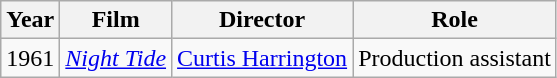<table class="wikitable">
<tr>
<th>Year</th>
<th>Film</th>
<th>Director</th>
<th>Role</th>
</tr>
<tr>
<td>1961</td>
<td><em><a href='#'>Night Tide</a></em></td>
<td><a href='#'>Curtis Harrington</a></td>
<td>Production assistant</td>
</tr>
</table>
